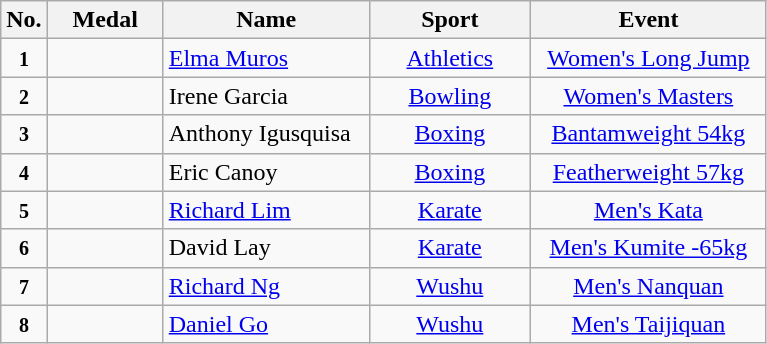<table class="wikitable" style="font-size:100%; text-align:center;">
<tr>
<th width="10">No.</th>
<th width="70">Medal</th>
<th width="130">Name</th>
<th width="100">Sport</th>
<th width="150">Event</th>
</tr>
<tr>
<td><small><strong>1</strong></small></td>
<td></td>
<td align=left><a href='#'>Elma Muros</a></td>
<td> <a href='#'>Athletics</a></td>
<td><a href='#'>Women's Long Jump</a></td>
</tr>
<tr>
<td><small><strong>2</strong></small></td>
<td></td>
<td align=left>Irene Garcia</td>
<td> <a href='#'>Bowling</a></td>
<td><a href='#'>Women's Masters</a></td>
</tr>
<tr>
<td><small><strong>3</strong></small></td>
<td></td>
<td align=left>Anthony Igusquisa</td>
<td> <a href='#'>Boxing</a></td>
<td><a href='#'>Bantamweight 54kg</a></td>
</tr>
<tr>
<td><small><strong>4</strong></small></td>
<td></td>
<td align=left>Eric Canoy</td>
<td> <a href='#'>Boxing</a></td>
<td><a href='#'>Featherweight 57kg</a></td>
</tr>
<tr>
<td><small><strong>5</strong></small></td>
<td></td>
<td align=left><a href='#'>Richard Lim</a></td>
<td> <a href='#'>Karate</a></td>
<td><a href='#'>Men's Kata</a></td>
</tr>
<tr>
<td><small><strong>6</strong></small></td>
<td></td>
<td align=left>David Lay</td>
<td> <a href='#'>Karate</a></td>
<td><a href='#'>Men's Kumite -65kg</a></td>
</tr>
<tr>
<td><small><strong>7</strong></small></td>
<td></td>
<td align=left><a href='#'>Richard Ng</a></td>
<td> <a href='#'>Wushu</a></td>
<td><a href='#'>Men's Nanquan</a></td>
</tr>
<tr>
<td><small><strong>8</strong></small></td>
<td></td>
<td align=left><a href='#'>Daniel Go</a></td>
<td> <a href='#'>Wushu</a></td>
<td><a href='#'>Men's Taijiquan</a></td>
</tr>
</table>
